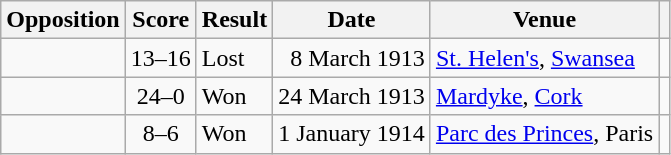<table class="wikitable sortable">
<tr>
<th>Opposition</th>
<th>Score</th>
<th>Result</th>
<th>Date</th>
<th>Venue</th>
<th scope="col" class="unsortable"></th>
</tr>
<tr>
<td></td>
<td align="center">13–16</td>
<td>Lost</td>
<td align=right>8 March 1913</td>
<td><a href='#'>St. Helen's</a>, <a href='#'>Swansea</a></td>
<td></td>
</tr>
<tr>
<td></td>
<td align="center">24–0</td>
<td>Won</td>
<td align=right>24 March 1913</td>
<td><a href='#'>Mardyke</a>, <a href='#'>Cork</a></td>
<td></td>
</tr>
<tr>
<td></td>
<td align="center">8–6</td>
<td>Won</td>
<td align=right>1 January 1914</td>
<td><a href='#'>Parc des Princes</a>, Paris</td>
<td></td>
</tr>
</table>
